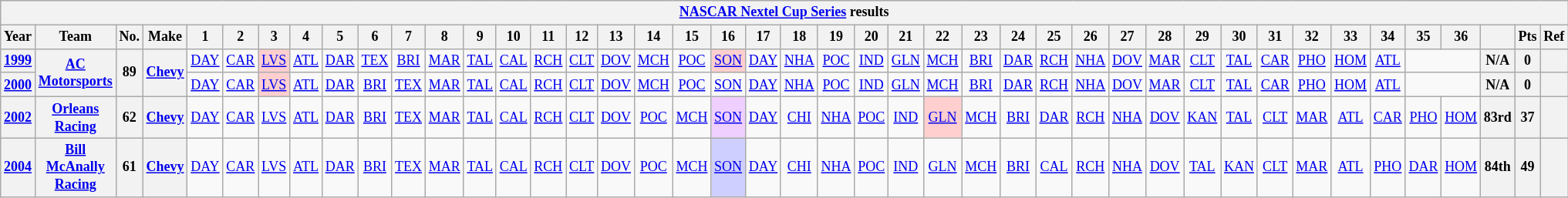<table class="wikitable" style="text-align:center; font-size:75%">
<tr>
<th colspan=45><a href='#'>NASCAR Nextel Cup Series</a> results</th>
</tr>
<tr>
<th>Year</th>
<th>Team</th>
<th>No.</th>
<th>Make</th>
<th>1</th>
<th>2</th>
<th>3</th>
<th>4</th>
<th>5</th>
<th>6</th>
<th>7</th>
<th>8</th>
<th>9</th>
<th>10</th>
<th>11</th>
<th>12</th>
<th>13</th>
<th>14</th>
<th>15</th>
<th>16</th>
<th>17</th>
<th>18</th>
<th>19</th>
<th>20</th>
<th>21</th>
<th>22</th>
<th>23</th>
<th>24</th>
<th>25</th>
<th>26</th>
<th>27</th>
<th>28</th>
<th>29</th>
<th>30</th>
<th>31</th>
<th>32</th>
<th>33</th>
<th>34</th>
<th>35</th>
<th>36</th>
<th></th>
<th>Pts</th>
<th>Ref</th>
</tr>
<tr>
<th><a href='#'>1999</a></th>
<th rowspan=2><a href='#'>AC Motorsports</a></th>
<th rowspan=2>89</th>
<th rowspan=2><a href='#'>Chevy</a></th>
<td><a href='#'>DAY</a></td>
<td><a href='#'>CAR</a></td>
<td style="background:#FFCFCF;"><a href='#'>LVS</a><br></td>
<td><a href='#'>ATL</a></td>
<td><a href='#'>DAR</a></td>
<td><a href='#'>TEX</a></td>
<td><a href='#'>BRI</a></td>
<td><a href='#'>MAR</a></td>
<td><a href='#'>TAL</a></td>
<td><a href='#'>CAL</a></td>
<td><a href='#'>RCH</a></td>
<td><a href='#'>CLT</a></td>
<td><a href='#'>DOV</a></td>
<td><a href='#'>MCH</a></td>
<td><a href='#'>POC</a></td>
<td style="background:#FFCFCF;"><a href='#'>SON</a><br></td>
<td><a href='#'>DAY</a></td>
<td><a href='#'>NHA</a></td>
<td><a href='#'>POC</a></td>
<td><a href='#'>IND</a></td>
<td><a href='#'>GLN</a></td>
<td><a href='#'>MCH</a></td>
<td><a href='#'>BRI</a></td>
<td><a href='#'>DAR</a></td>
<td><a href='#'>RCH</a></td>
<td><a href='#'>NHA</a></td>
<td><a href='#'>DOV</a></td>
<td><a href='#'>MAR</a></td>
<td><a href='#'>CLT</a></td>
<td><a href='#'>TAL</a></td>
<td><a href='#'>CAR</a></td>
<td><a href='#'>PHO</a></td>
<td><a href='#'>HOM</a></td>
<td><a href='#'>ATL</a></td>
<td colspan=2></td>
<th>N/A</th>
<th>0</th>
<th></th>
</tr>
<tr>
<th><a href='#'>2000</a></th>
<td><a href='#'>DAY</a></td>
<td><a href='#'>CAR</a></td>
<td style="background:#FFCFCF;"><a href='#'>LVS</a><br></td>
<td><a href='#'>ATL</a></td>
<td><a href='#'>DAR</a></td>
<td><a href='#'>BRI</a></td>
<td><a href='#'>TEX</a></td>
<td><a href='#'>MAR</a></td>
<td><a href='#'>TAL</a></td>
<td><a href='#'>CAL</a></td>
<td><a href='#'>RCH</a></td>
<td><a href='#'>CLT</a></td>
<td><a href='#'>DOV</a></td>
<td><a href='#'>MCH</a></td>
<td><a href='#'>POC</a></td>
<td><a href='#'>SON</a></td>
<td><a href='#'>DAY</a></td>
<td><a href='#'>NHA</a></td>
<td><a href='#'>POC</a></td>
<td><a href='#'>IND</a></td>
<td><a href='#'>GLN</a></td>
<td><a href='#'>MCH</a></td>
<td><a href='#'>BRI</a></td>
<td><a href='#'>DAR</a></td>
<td><a href='#'>RCH</a></td>
<td><a href='#'>NHA</a></td>
<td><a href='#'>DOV</a></td>
<td><a href='#'>MAR</a></td>
<td><a href='#'>CLT</a></td>
<td><a href='#'>TAL</a></td>
<td><a href='#'>CAR</a></td>
<td><a href='#'>PHO</a></td>
<td><a href='#'>HOM</a></td>
<td><a href='#'>ATL</a></td>
<td colspan=2></td>
<th>N/A</th>
<th>0</th>
<th></th>
</tr>
<tr>
<th><a href='#'>2002</a></th>
<th><a href='#'>Orleans Racing</a></th>
<th>62</th>
<th><a href='#'>Chevy</a></th>
<td><a href='#'>DAY</a></td>
<td><a href='#'>CAR</a></td>
<td><a href='#'>LVS</a></td>
<td><a href='#'>ATL</a></td>
<td><a href='#'>DAR</a></td>
<td><a href='#'>BRI</a></td>
<td><a href='#'>TEX</a></td>
<td><a href='#'>MAR</a></td>
<td><a href='#'>TAL</a></td>
<td><a href='#'>CAL</a></td>
<td><a href='#'>RCH</a></td>
<td><a href='#'>CLT</a></td>
<td><a href='#'>DOV</a></td>
<td><a href='#'>POC</a></td>
<td><a href='#'>MCH</a></td>
<td style="background:#EFCFFF;"><a href='#'>SON</a><br></td>
<td><a href='#'>DAY</a></td>
<td><a href='#'>CHI</a></td>
<td><a href='#'>NHA</a></td>
<td><a href='#'>POC</a></td>
<td><a href='#'>IND</a></td>
<td style="background:#FFCFCF;"><a href='#'>GLN</a><br></td>
<td><a href='#'>MCH</a></td>
<td><a href='#'>BRI</a></td>
<td><a href='#'>DAR</a></td>
<td><a href='#'>RCH</a></td>
<td><a href='#'>NHA</a></td>
<td><a href='#'>DOV</a></td>
<td><a href='#'>KAN</a></td>
<td><a href='#'>TAL</a></td>
<td><a href='#'>CLT</a></td>
<td><a href='#'>MAR</a></td>
<td><a href='#'>ATL</a></td>
<td><a href='#'>CAR</a></td>
<td><a href='#'>PHO</a></td>
<td><a href='#'>HOM</a></td>
<th>83rd</th>
<th>37</th>
<th></th>
</tr>
<tr>
<th><a href='#'>2004</a></th>
<th><a href='#'>Bill McAnally Racing</a></th>
<th>61</th>
<th><a href='#'>Chevy</a></th>
<td><a href='#'>DAY</a></td>
<td><a href='#'>CAR</a></td>
<td><a href='#'>LVS</a></td>
<td><a href='#'>ATL</a></td>
<td><a href='#'>DAR</a></td>
<td><a href='#'>BRI</a></td>
<td><a href='#'>TEX</a></td>
<td><a href='#'>MAR</a></td>
<td><a href='#'>TAL</a></td>
<td><a href='#'>CAL</a></td>
<td><a href='#'>RCH</a></td>
<td><a href='#'>CLT</a></td>
<td><a href='#'>DOV</a></td>
<td><a href='#'>POC</a></td>
<td><a href='#'>MCH</a></td>
<td style="background:#CFCFFF;"><a href='#'>SON</a><br></td>
<td><a href='#'>DAY</a></td>
<td><a href='#'>CHI</a></td>
<td><a href='#'>NHA</a></td>
<td><a href='#'>POC</a></td>
<td><a href='#'>IND</a></td>
<td><a href='#'>GLN</a></td>
<td><a href='#'>MCH</a></td>
<td><a href='#'>BRI</a></td>
<td><a href='#'>CAL</a></td>
<td><a href='#'>RCH</a></td>
<td><a href='#'>NHA</a></td>
<td><a href='#'>DOV</a></td>
<td><a href='#'>TAL</a></td>
<td><a href='#'>KAN</a></td>
<td><a href='#'>CLT</a></td>
<td><a href='#'>MAR</a></td>
<td><a href='#'>ATL</a></td>
<td><a href='#'>PHO</a></td>
<td><a href='#'>DAR</a></td>
<td><a href='#'>HOM</a></td>
<th>84th</th>
<th>49</th>
<th></th>
</tr>
</table>
